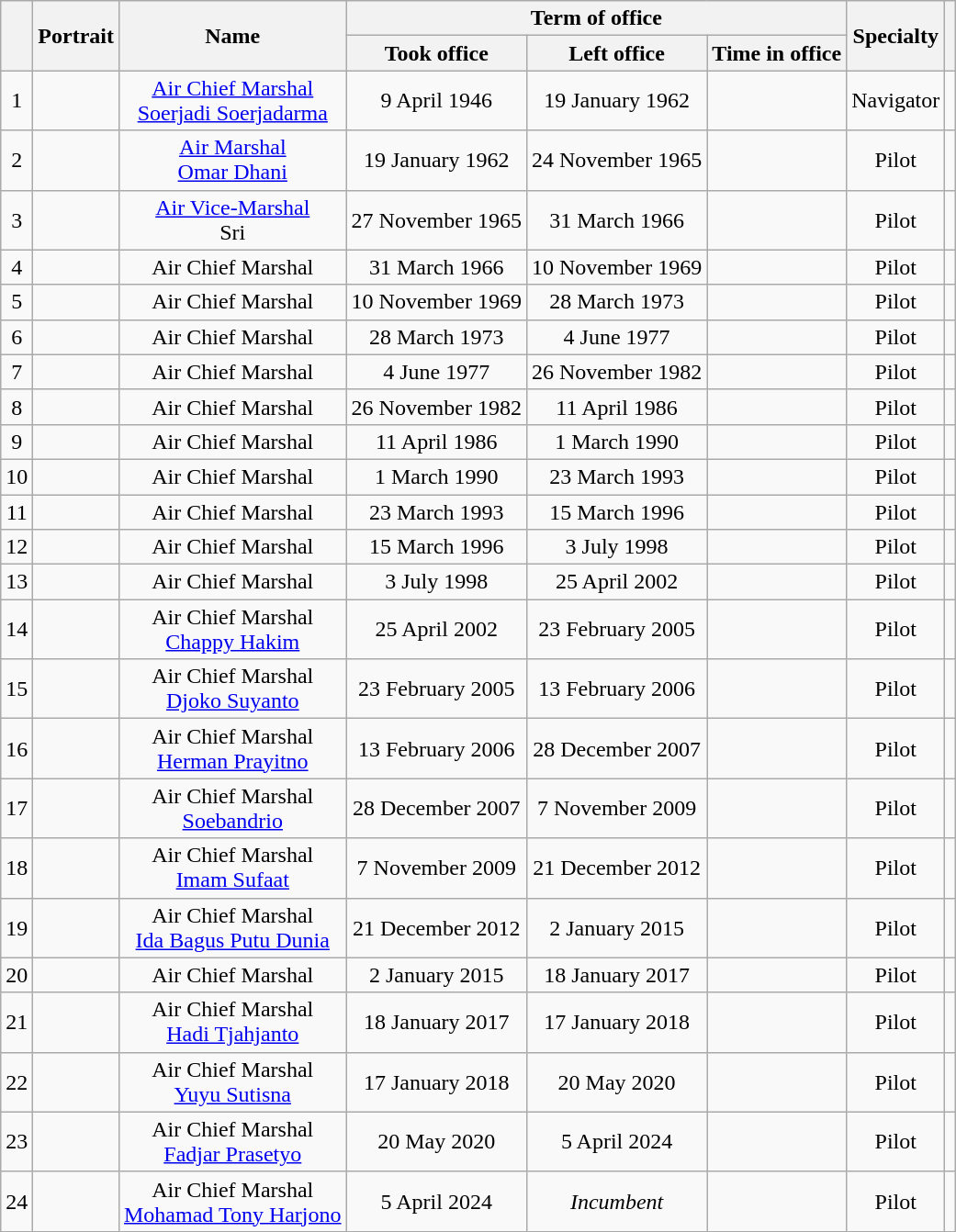<table class="wikitable" style="text-align:center">
<tr>
<th rowspan=2></th>
<th rowspan=2>Portrait</th>
<th rowspan=2>Name</th>
<th colspan=3>Term of office</th>
<th rowspan=2>Specialty</th>
<th rowspan=2></th>
</tr>
<tr>
<th>Took office</th>
<th>Left office</th>
<th>Time in office</th>
</tr>
<tr>
<td>1</td>
<td></td>
<td><a href='#'>Air Chief Marshal</a><br><a href='#'>Soerjadi Soerjadarma</a></td>
<td>9 April 1946</td>
<td>19 January 1962</td>
<td></td>
<td>Navigator</td>
<td></td>
</tr>
<tr>
<td>2</td>
<td></td>
<td><a href='#'>Air Marshal</a><br><a href='#'>Omar Dhani</a></td>
<td>19 January 1962</td>
<td>24 November 1965</td>
<td></td>
<td>Pilot</td>
<td></td>
</tr>
<tr>
<td>3</td>
<td></td>
<td><a href='#'>Air Vice-Marshal</a><br>Sri </td>
<td>27 November 1965</td>
<td>31 March 1966</td>
<td></td>
<td>Pilot</td>
<td></td>
</tr>
<tr>
<td>4</td>
<td></td>
<td>Air Chief Marshal<br></td>
<td>31 March 1966</td>
<td>10 November 1969</td>
<td></td>
<td>Pilot</td>
<td></td>
</tr>
<tr>
<td>5</td>
<td></td>
<td>Air Chief Marshal<br></td>
<td>10 November 1969</td>
<td>28 March 1973</td>
<td></td>
<td>Pilot</td>
<td></td>
</tr>
<tr>
<td>6</td>
<td></td>
<td>Air Chief Marshal<br></td>
<td>28 March 1973</td>
<td>4 June 1977</td>
<td></td>
<td>Pilot</td>
<td></td>
</tr>
<tr>
<td>7</td>
<td></td>
<td>Air Chief Marshal<br></td>
<td>4 June 1977</td>
<td>26 November 1982</td>
<td></td>
<td>Pilot</td>
<td></td>
</tr>
<tr>
<td>8</td>
<td></td>
<td>Air Chief Marshal<br></td>
<td>26 November 1982</td>
<td>11 April 1986</td>
<td></td>
<td>Pilot</td>
<td></td>
</tr>
<tr>
<td>9</td>
<td></td>
<td>Air Chief Marshal<br></td>
<td>11 April 1986</td>
<td>1 March 1990</td>
<td></td>
<td>Pilot</td>
<td></td>
</tr>
<tr>
<td>10</td>
<td></td>
<td>Air Chief Marshal<br></td>
<td>1 March 1990</td>
<td>23 March 1993</td>
<td></td>
<td>Pilot</td>
<td></td>
</tr>
<tr>
<td>11</td>
<td></td>
<td>Air Chief Marshal<br></td>
<td>23 March 1993</td>
<td>15 March 1996</td>
<td></td>
<td>Pilot</td>
<td></td>
</tr>
<tr>
<td>12</td>
<td></td>
<td>Air Chief Marshal<br></td>
<td>15 March 1996</td>
<td>3 July 1998</td>
<td></td>
<td>Pilot</td>
<td></td>
</tr>
<tr>
<td>13</td>
<td></td>
<td>Air Chief Marshal<br></td>
<td>3 July 1998</td>
<td>25 April 2002</td>
<td></td>
<td>Pilot</td>
<td></td>
</tr>
<tr>
<td>14</td>
<td></td>
<td>Air Chief Marshal<br><a href='#'>Chappy Hakim</a></td>
<td>25 April 2002</td>
<td>23 February 2005</td>
<td></td>
<td>Pilot</td>
<td></td>
</tr>
<tr>
<td>15</td>
<td></td>
<td>Air Chief Marshal<br><a href='#'>Djoko Suyanto</a></td>
<td>23 February 2005</td>
<td>13 February 2006</td>
<td></td>
<td>Pilot</td>
<td></td>
</tr>
<tr>
<td>16</td>
<td></td>
<td>Air Chief Marshal<br><a href='#'>Herman Prayitno</a></td>
<td>13 February 2006</td>
<td>28 December 2007</td>
<td></td>
<td>Pilot</td>
<td></td>
</tr>
<tr>
<td>17</td>
<td></td>
<td>Air Chief Marshal<br><a href='#'>Soebandrio</a></td>
<td>28 December 2007</td>
<td>7 November 2009</td>
<td></td>
<td>Pilot</td>
<td></td>
</tr>
<tr>
<td>18</td>
<td></td>
<td>Air Chief Marshal<br><a href='#'>Imam Sufaat</a></td>
<td>7 November 2009</td>
<td>21 December 2012</td>
<td></td>
<td>Pilot</td>
<td></td>
</tr>
<tr>
<td>19</td>
<td></td>
<td>Air Chief Marshal<br><a href='#'>Ida Bagus Putu Dunia</a></td>
<td>21 December 2012</td>
<td>2 January 2015</td>
<td></td>
<td>Pilot</td>
<td></td>
</tr>
<tr>
<td>20</td>
<td></td>
<td>Air Chief Marshal<br></td>
<td>2 January 2015</td>
<td>18 January 2017</td>
<td></td>
<td>Pilot</td>
<td></td>
</tr>
<tr>
<td>21</td>
<td></td>
<td>Air Chief Marshal<br><a href='#'>Hadi Tjahjanto</a></td>
<td>18 January 2017</td>
<td>17 January 2018</td>
<td></td>
<td>Pilot</td>
<td></td>
</tr>
<tr>
<td>22</td>
<td></td>
<td>Air Chief Marshal<br><a href='#'>Yuyu Sutisna</a></td>
<td>17 January 2018</td>
<td>20 May 2020</td>
<td></td>
<td>Pilot</td>
<td></td>
</tr>
<tr>
<td>23</td>
<td></td>
<td>Air Chief Marshal<br><a href='#'>Fadjar Prasetyo</a></td>
<td>20 May 2020</td>
<td>5 April 2024</td>
<td></td>
<td>Pilot</td>
<td></td>
</tr>
<tr>
<td>24</td>
<td></td>
<td>Air Chief Marshal<br><a href='#'>Mohamad Tony Harjono</a></td>
<td>5 April 2024</td>
<td><em>Incumbent</em></td>
<td></td>
<td>Pilot</td>
<td></td>
</tr>
</table>
